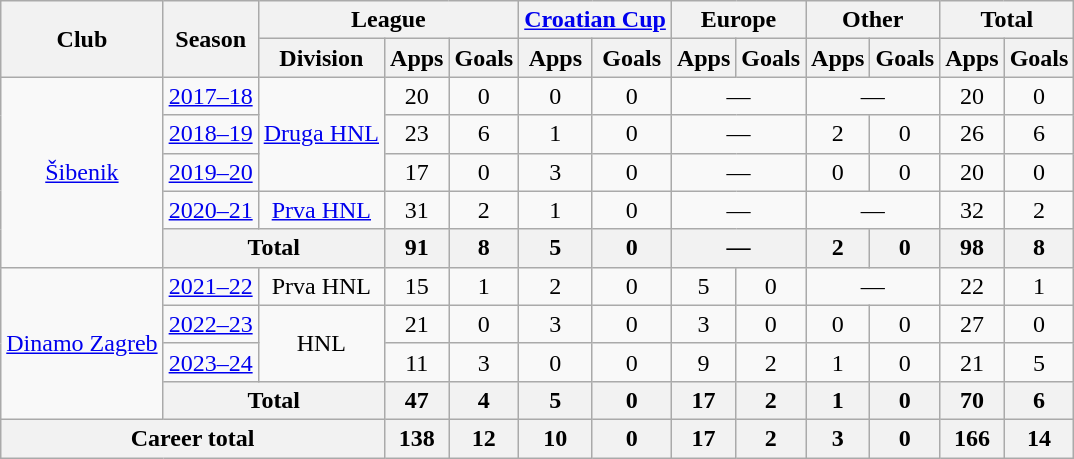<table class="wikitable" style="text-align: center">
<tr>
<th rowspan="2">Club</th>
<th rowspan="2">Season</th>
<th colspan="3">League</th>
<th colspan="2"><a href='#'>Croatian Cup</a></th>
<th colspan="2">Europe</th>
<th colspan="2">Other</th>
<th colspan="2">Total</th>
</tr>
<tr>
<th>Division</th>
<th>Apps</th>
<th>Goals</th>
<th>Apps</th>
<th>Goals</th>
<th>Apps</th>
<th>Goals</th>
<th>Apps</th>
<th>Goals</th>
<th>Apps</th>
<th>Goals</th>
</tr>
<tr>
<td rowspan="5"><a href='#'>Šibenik</a></td>
<td><a href='#'>2017–18</a></td>
<td rowspan="3"><a href='#'>Druga HNL</a></td>
<td>20</td>
<td>0</td>
<td>0</td>
<td>0</td>
<td colspan="2">—</td>
<td colspan="2">—</td>
<td>20</td>
<td>0</td>
</tr>
<tr>
<td><a href='#'>2018–19</a></td>
<td>23</td>
<td>6</td>
<td>1</td>
<td>0</td>
<td colspan="2">—</td>
<td>2</td>
<td>0</td>
<td>26</td>
<td>6</td>
</tr>
<tr>
<td><a href='#'>2019–20</a></td>
<td>17</td>
<td>0</td>
<td>3</td>
<td>0</td>
<td colspan="2">—</td>
<td>0</td>
<td>0</td>
<td>20</td>
<td>0</td>
</tr>
<tr>
<td><a href='#'>2020–21</a></td>
<td><a href='#'>Prva HNL</a></td>
<td>31</td>
<td>2</td>
<td>1</td>
<td>0</td>
<td colspan="2">—</td>
<td colspan="2">—</td>
<td>32</td>
<td>2</td>
</tr>
<tr>
<th colspan="2">Total</th>
<th>91</th>
<th>8</th>
<th>5</th>
<th>0</th>
<th colspan="2">—</th>
<th>2</th>
<th>0</th>
<th>98</th>
<th>8</th>
</tr>
<tr>
<td rowspan="4"><a href='#'>Dinamo Zagreb</a></td>
<td><a href='#'>2021–22</a></td>
<td>Prva HNL</td>
<td>15</td>
<td>1</td>
<td>2</td>
<td>0</td>
<td>5</td>
<td>0</td>
<td colspan="2">—</td>
<td>22</td>
<td>1</td>
</tr>
<tr>
<td><a href='#'>2022–23</a></td>
<td rowspan="2">HNL</td>
<td>21</td>
<td>0</td>
<td>3</td>
<td>0</td>
<td>3</td>
<td>0</td>
<td>0</td>
<td>0</td>
<td>27</td>
<td>0</td>
</tr>
<tr>
<td><a href='#'>2023–24</a></td>
<td>11</td>
<td>3</td>
<td>0</td>
<td>0</td>
<td>9</td>
<td>2</td>
<td>1</td>
<td>0</td>
<td>21</td>
<td>5</td>
</tr>
<tr>
<th colspan="2">Total</th>
<th>47</th>
<th>4</th>
<th>5</th>
<th>0</th>
<th>17</th>
<th>2</th>
<th>1</th>
<th>0</th>
<th>70</th>
<th>6</th>
</tr>
<tr>
<th colspan="3">Career total</th>
<th>138</th>
<th>12</th>
<th>10</th>
<th>0</th>
<th>17</th>
<th>2</th>
<th>3</th>
<th>0</th>
<th>166</th>
<th>14</th>
</tr>
</table>
